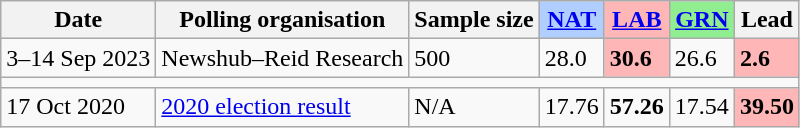<table class="wikitable">
<tr>
<th>Date</th>
<th>Polling organisation</th>
<th>Sample size</th>
<th style="background-color:#B0CEFF"><a href='#'>NAT</a></th>
<th style="background-color:#FFB6B6"><a href='#'>LAB</a></th>
<th style="background-color:#90EE90"><a href='#'>GRN</a></th>
<th>Lead</th>
</tr>
<tr>
<td>3–14 Sep 2023</td>
<td>Newshub–Reid Research</td>
<td>500</td>
<td>28.0</td>
<td style="background:#ffb6b6;"><strong>30.6</strong></td>
<td>26.6</td>
<td style="background:#ffb6b6;"><strong>2.6</strong></td>
</tr>
<tr>
<td colspan="7"></td>
</tr>
<tr>
<td>17 Oct 2020</td>
<td><a href='#'>2020 election result</a></td>
<td>N/A</td>
<td>17.76</td>
<td><strong>57.26</strong></td>
<td>17.54</td>
<td style="background-color:#ffb6b6;"><strong>39.50</strong></td>
</tr>
</table>
